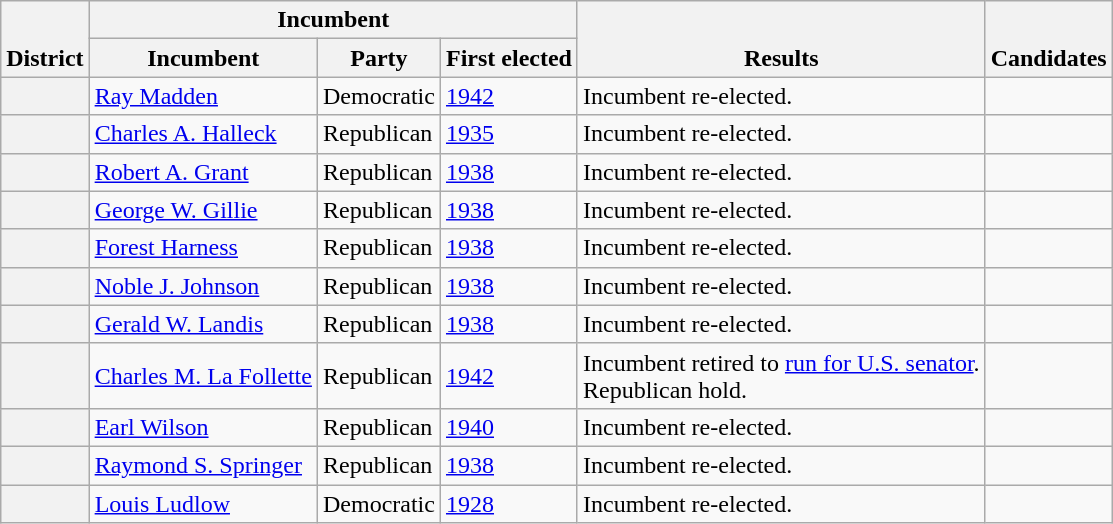<table class=wikitable>
<tr valign=bottom>
<th rowspan=2>District</th>
<th colspan=3>Incumbent</th>
<th rowspan=2>Results</th>
<th rowspan=2>Candidates</th>
</tr>
<tr>
<th>Incumbent</th>
<th>Party</th>
<th>First elected</th>
</tr>
<tr>
<th></th>
<td><a href='#'>Ray Madden</a></td>
<td>Democratic</td>
<td><a href='#'>1942</a></td>
<td>Incumbent re-elected.</td>
<td nowrap></td>
</tr>
<tr>
<th></th>
<td><a href='#'>Charles A. Halleck</a></td>
<td>Republican</td>
<td><a href='#'>1935 </a></td>
<td>Incumbent re-elected.</td>
<td nowrap></td>
</tr>
<tr>
<th></th>
<td><a href='#'>Robert A. Grant</a></td>
<td>Republican</td>
<td><a href='#'>1938</a></td>
<td>Incumbent re-elected.</td>
<td nowrap></td>
</tr>
<tr>
<th></th>
<td><a href='#'>George W. Gillie</a></td>
<td>Republican</td>
<td><a href='#'>1938</a></td>
<td>Incumbent re-elected.</td>
<td nowrap></td>
</tr>
<tr>
<th></th>
<td><a href='#'>Forest Harness</a></td>
<td>Republican</td>
<td><a href='#'>1938</a></td>
<td>Incumbent re-elected.</td>
<td nowrap></td>
</tr>
<tr>
<th></th>
<td><a href='#'>Noble J. Johnson</a></td>
<td>Republican</td>
<td><a href='#'>1938</a></td>
<td>Incumbent re-elected.</td>
<td nowrap></td>
</tr>
<tr>
<th></th>
<td><a href='#'>Gerald W. Landis</a></td>
<td>Republican</td>
<td><a href='#'>1938</a></td>
<td>Incumbent re-elected.</td>
<td nowrap></td>
</tr>
<tr>
<th></th>
<td><a href='#'>Charles M. La Follette</a></td>
<td>Republican</td>
<td><a href='#'>1942</a></td>
<td>Incumbent retired to <a href='#'>run for U.S. senator</a>.<br>Republican hold.</td>
<td nowrap></td>
</tr>
<tr>
<th></th>
<td><a href='#'>Earl Wilson</a></td>
<td>Republican</td>
<td><a href='#'>1940</a></td>
<td>Incumbent re-elected.</td>
<td nowrap></td>
</tr>
<tr>
<th></th>
<td><a href='#'>Raymond S. Springer</a></td>
<td>Republican</td>
<td><a href='#'>1938</a></td>
<td>Incumbent re-elected.</td>
<td nowrap></td>
</tr>
<tr>
<th></th>
<td><a href='#'>Louis Ludlow</a></td>
<td>Democratic</td>
<td><a href='#'>1928</a></td>
<td>Incumbent re-elected.</td>
<td nowrap></td>
</tr>
</table>
